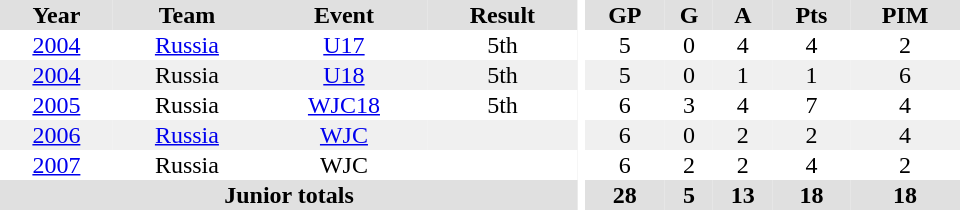<table border="0" cellpadding="1" cellspacing="0" ID="Table3" style="text-align:center; width:40em">
<tr ALIGN="center" bgcolor="#e0e0e0">
<th>Year</th>
<th>Team</th>
<th>Event</th>
<th>Result</th>
<th rowspan="99" bgcolor="#ffffff"></th>
<th>GP</th>
<th>G</th>
<th>A</th>
<th>Pts</th>
<th>PIM</th>
</tr>
<tr>
<td><a href='#'>2004</a></td>
<td><a href='#'>Russia</a></td>
<td><a href='#'>U17</a></td>
<td>5th</td>
<td>5</td>
<td>0</td>
<td>4</td>
<td>4</td>
<td>2</td>
</tr>
<tr bgcolor="#f0f0f0">
<td><a href='#'>2004</a></td>
<td>Russia</td>
<td><a href='#'>U18</a></td>
<td>5th</td>
<td>5</td>
<td>0</td>
<td>1</td>
<td>1</td>
<td>6</td>
</tr>
<tr>
<td><a href='#'>2005</a></td>
<td>Russia</td>
<td><a href='#'>WJC18</a></td>
<td>5th</td>
<td>6</td>
<td>3</td>
<td>4</td>
<td>7</td>
<td>4</td>
</tr>
<tr bgcolor="#f0f0f0">
<td><a href='#'>2006</a></td>
<td><a href='#'>Russia</a></td>
<td><a href='#'>WJC</a></td>
<td></td>
<td>6</td>
<td>0</td>
<td>2</td>
<td>2</td>
<td>4</td>
</tr>
<tr>
<td><a href='#'>2007</a></td>
<td>Russia</td>
<td>WJC</td>
<td></td>
<td>6</td>
<td>2</td>
<td>2</td>
<td>4</td>
<td>2</td>
</tr>
<tr bgcolor="#e0e0e0">
<th colspan="4">Junior totals</th>
<th>28</th>
<th>5</th>
<th>13</th>
<th>18</th>
<th>18</th>
</tr>
</table>
